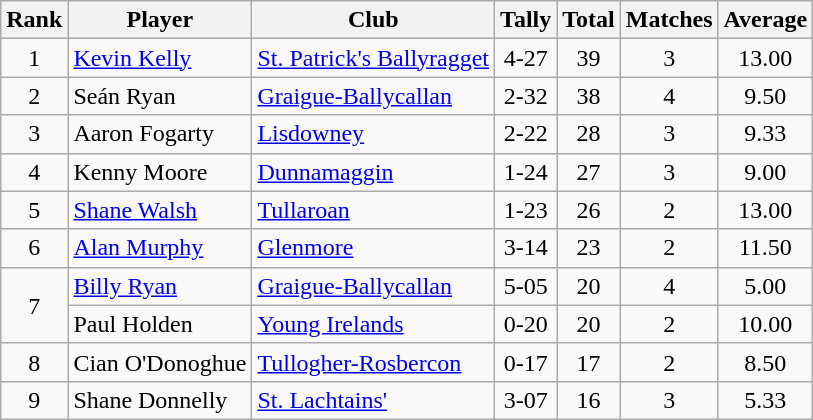<table class="wikitable">
<tr>
<th>Rank</th>
<th>Player</th>
<th>Club</th>
<th>Tally</th>
<th>Total</th>
<th>Matches</th>
<th>Average</th>
</tr>
<tr>
<td rowspan=1 align=center>1</td>
<td><a href='#'>Kevin Kelly</a></td>
<td><a href='#'>St. Patrick's Ballyragget</a></td>
<td align=center>4-27</td>
<td align=center>39</td>
<td align=center>3</td>
<td align=center>13.00</td>
</tr>
<tr>
<td rowspan=1 align=center>2</td>
<td>Seán Ryan</td>
<td><a href='#'>Graigue-Ballycallan</a></td>
<td align=center>2-32</td>
<td align=center>38</td>
<td align=center>4</td>
<td align=center>9.50</td>
</tr>
<tr>
<td rowspan=1 align=center>3</td>
<td>Aaron Fogarty</td>
<td><a href='#'>Lisdowney</a></td>
<td align=center>2-22</td>
<td align=center>28</td>
<td align=center>3</td>
<td align=center>9.33</td>
</tr>
<tr>
<td rowspan=1 align=center>4</td>
<td>Kenny Moore</td>
<td><a href='#'>Dunnamaggin</a></td>
<td align=center>1-24</td>
<td align=center>27</td>
<td align=center>3</td>
<td align=center>9.00</td>
</tr>
<tr>
<td rowspan=1 align=center>5</td>
<td><a href='#'>Shane Walsh</a></td>
<td><a href='#'>Tullaroan</a></td>
<td align=center>1-23</td>
<td align=center>26</td>
<td align=center>2</td>
<td align=center>13.00</td>
</tr>
<tr>
<td rowspan=1 align=center>6</td>
<td><a href='#'>Alan Murphy</a></td>
<td><a href='#'>Glenmore</a></td>
<td align=center>3-14</td>
<td align=center>23</td>
<td align=center>2</td>
<td align=center>11.50</td>
</tr>
<tr>
<td rowspan=2 align=center>7</td>
<td><a href='#'>Billy Ryan</a></td>
<td><a href='#'>Graigue-Ballycallan</a></td>
<td align=center>5-05</td>
<td align=center>20</td>
<td align=center>4</td>
<td align=center>5.00</td>
</tr>
<tr>
<td>Paul Holden</td>
<td><a href='#'>Young Irelands</a></td>
<td align=center>0-20</td>
<td align=center>20</td>
<td align=center>2</td>
<td align=center>10.00</td>
</tr>
<tr>
<td rowspan=1 align=center>8</td>
<td>Cian O'Donoghue</td>
<td><a href='#'>Tullogher-Rosbercon</a></td>
<td align=center>0-17</td>
<td align=center>17</td>
<td align=center>2</td>
<td align=center>8.50</td>
</tr>
<tr>
<td rowspan=1 align=center>9</td>
<td>Shane Donnelly</td>
<td><a href='#'>St. Lachtains'</a></td>
<td align=center>3-07</td>
<td align=center>16</td>
<td align=center>3</td>
<td align=center>5.33</td>
</tr>
</table>
